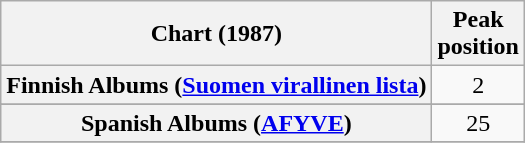<table class="wikitable sortable plainrowheaders" style="text-align:center">
<tr>
<th scope="col">Chart (1987)</th>
<th scope="col">Peak<br>position</th>
</tr>
<tr>
<th scope="row">Finnish Albums (<a href='#'>Suomen virallinen lista</a>)</th>
<td>2</td>
</tr>
<tr>
</tr>
<tr>
<th scope="row">Spanish Albums (<a href='#'>AFYVE</a>)</th>
<td>25</td>
</tr>
<tr>
</tr>
</table>
